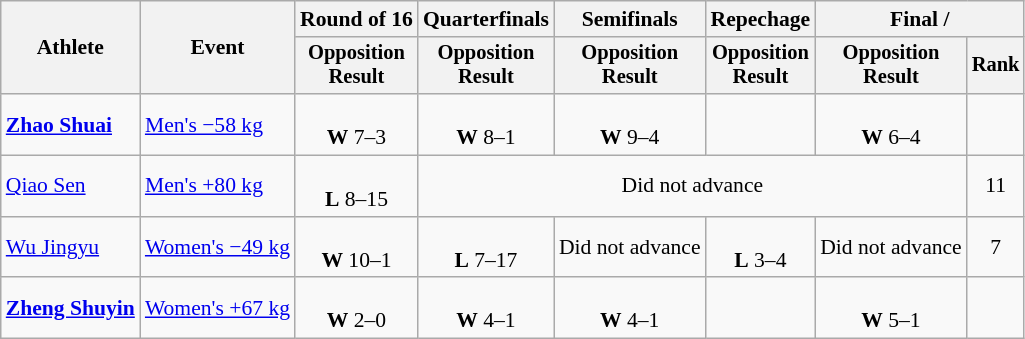<table class="wikitable" style="font-size:90%;">
<tr>
<th rowspan=2>Athlete</th>
<th rowspan=2>Event</th>
<th>Round of 16</th>
<th>Quarterfinals</th>
<th>Semifinals</th>
<th>Repechage</th>
<th colspan=2>Final / </th>
</tr>
<tr style="font-size:95%">
<th>Opposition<br>Result</th>
<th>Opposition<br>Result</th>
<th>Opposition<br>Result</th>
<th>Opposition<br>Result</th>
<th>Opposition<br>Result</th>
<th>Rank</th>
</tr>
<tr align=center>
<td align=left><strong><a href='#'>Zhao Shuai</a></strong></td>
<td align=left><a href='#'>Men's −58 kg</a></td>
<td><br><strong>W</strong> 7–3</td>
<td><br><strong>W</strong> 8–1</td>
<td><br><strong>W</strong> 9–4</td>
<td></td>
<td><br><strong>W</strong> 6–4</td>
<td></td>
</tr>
<tr align=center>
<td align=left><a href='#'>Qiao Sen</a></td>
<td align=left><a href='#'>Men's +80 kg</a></td>
<td><br><strong>L</strong> 8–15</td>
<td colspan=4>Did not advance</td>
<td>11</td>
</tr>
<tr align=center>
<td align=left><a href='#'>Wu Jingyu</a></td>
<td align=left><a href='#'>Women's −49 kg</a></td>
<td><br><strong>W</strong> 10–1</td>
<td><br><strong>L</strong> 7–17</td>
<td>Did not advance</td>
<td><br><strong>L</strong> 3–4</td>
<td>Did not advance</td>
<td>7</td>
</tr>
<tr align=center>
<td align=left><strong><a href='#'>Zheng Shuyin</a></strong></td>
<td align=left><a href='#'>Women's +67 kg</a></td>
<td><br><strong>W</strong> 2–0</td>
<td><br><strong>W</strong> 4–1</td>
<td><br><strong>W</strong> 4–1 </td>
<td></td>
<td><br><strong>W</strong> 5–1</td>
<td></td>
</tr>
</table>
